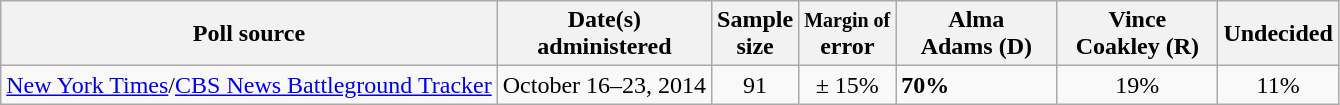<table class="wikitable">
<tr>
<th>Poll source</th>
<th>Date(s)<br>administered</th>
<th>Sample<br>size</th>
<th><small>Margin of</small><br>error</th>
<th style="width:100px;">Alma<br>Adams (D)</th>
<th style="width:100px;">Vince<br>Coakley (R)</th>
<th>Undecided</th>
</tr>
<tr>
<td><a href='#'>New York Times</a>/<a href='#'>CBS News Battleground Tracker</a></td>
<td align=center>October 16–23, 2014</td>
<td align=center>91</td>
<td align=center>± 15%</td>
<td><strong>70%</strong></td>
<td align=center>19%</td>
<td align=center>11%</td>
</tr>
</table>
